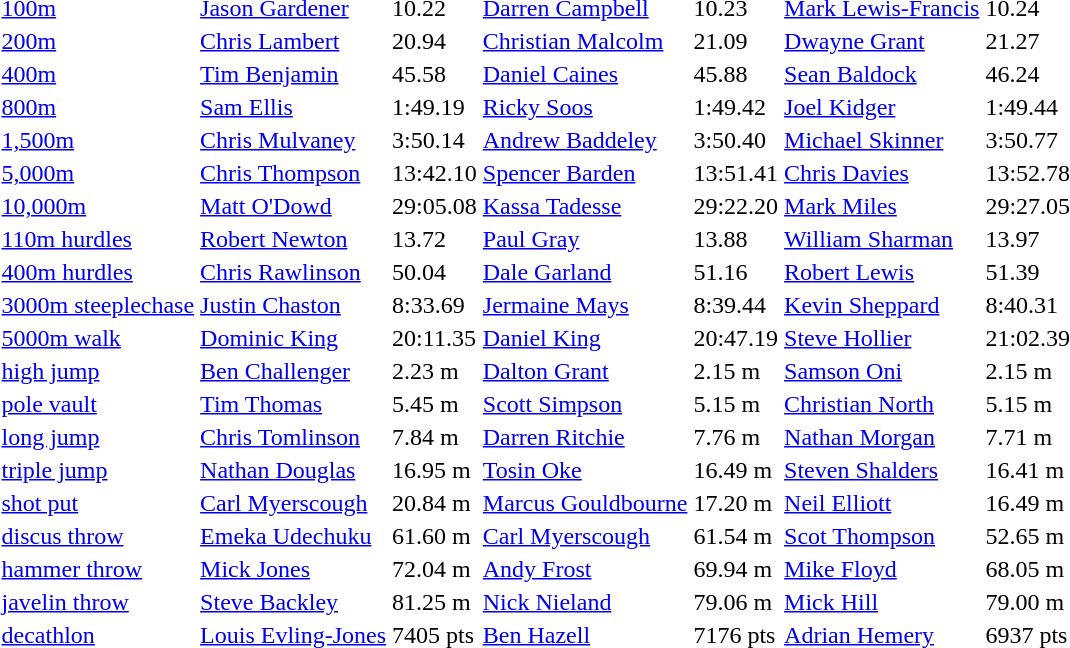<table>
<tr>
<td><a href='#'>100m</a></td>
<td><a href='#'>Jason Gardener</a></td>
<td>10.22</td>
<td><a href='#'>Darren Campbell</a></td>
<td>10.23</td>
<td><a href='#'>Mark Lewis-Francis</a></td>
<td>10.24</td>
</tr>
<tr>
<td><a href='#'>200m</a></td>
<td><a href='#'>Chris Lambert</a></td>
<td>20.94</td>
<td> <a href='#'>Christian Malcolm</a></td>
<td>21.09</td>
<td><a href='#'>Dwayne Grant</a></td>
<td>21.27</td>
</tr>
<tr>
<td><a href='#'>400m</a></td>
<td> <a href='#'>Tim Benjamin</a></td>
<td>45.58</td>
<td><a href='#'>Daniel Caines</a></td>
<td>45.88</td>
<td><a href='#'>Sean Baldock</a></td>
<td>46.24</td>
</tr>
<tr>
<td><a href='#'>800m</a></td>
<td><a href='#'>Sam Ellis</a></td>
<td>1:49.19</td>
<td><a href='#'>Ricky Soos</a></td>
<td>1:49.42</td>
<td><a href='#'>Joel Kidger</a></td>
<td>1:49.44</td>
</tr>
<tr>
<td><a href='#'>1,500m</a></td>
<td><a href='#'>Chris Mulvaney</a></td>
<td>3:50.14</td>
<td><a href='#'>Andrew Baddeley</a></td>
<td>3:50.40</td>
<td><a href='#'>Michael Skinner</a></td>
<td>3:50.77</td>
</tr>
<tr>
<td><a href='#'>5,000m</a></td>
<td><a href='#'>Chris Thompson</a></td>
<td>13:42.10</td>
<td><a href='#'>Spencer Barden</a></td>
<td>13:51.41</td>
<td><a href='#'>Chris Davies</a></td>
<td>13:52.78</td>
</tr>
<tr>
<td><a href='#'>10,000m</a></td>
<td><a href='#'>Matt O'Dowd</a></td>
<td>29:05.08</td>
<td><a href='#'>Kassa Tadesse</a></td>
<td>29:22.20</td>
<td><a href='#'>Mark Miles</a></td>
<td>29:27.05</td>
</tr>
<tr>
<td><a href='#'>110m hurdles</a></td>
<td><a href='#'>Robert Newton</a></td>
<td>13.72</td>
<td> <a href='#'>Paul Gray</a></td>
<td>13.88</td>
<td><a href='#'>William Sharman</a></td>
<td>13.97</td>
</tr>
<tr>
<td><a href='#'>400m hurdles</a></td>
<td><a href='#'>Chris Rawlinson</a></td>
<td>50.04</td>
<td><a href='#'>Dale Garland</a></td>
<td>51.16</td>
<td><a href='#'>Robert Lewis</a></td>
<td>51.39</td>
</tr>
<tr>
<td><a href='#'>3000m steeplechase</a></td>
<td><a href='#'>Justin Chaston</a></td>
<td>8:33.69</td>
<td><a href='#'>Jermaine Mays</a></td>
<td>8:39.44</td>
<td> <a href='#'>Kevin Sheppard</a></td>
<td>8:40.31</td>
</tr>
<tr>
<td><a href='#'>5000m walk</a></td>
<td><a href='#'>Dominic King</a></td>
<td>20:11.35</td>
<td><a href='#'>Daniel King</a></td>
<td>20:47.19</td>
<td><a href='#'>Steve Hollier</a></td>
<td>21:02.39</td>
</tr>
<tr>
<td><a href='#'>high jump</a></td>
<td><a href='#'>Ben Challenger</a></td>
<td>2.23 m</td>
<td><a href='#'>Dalton Grant</a></td>
<td>2.15 m</td>
<td><a href='#'>Samson Oni</a></td>
<td>2.15 m</td>
</tr>
<tr>
<td><a href='#'>pole vault</a></td>
<td><a href='#'>Tim Thomas</a></td>
<td>5.45 m</td>
<td><a href='#'>Scott Simpson</a></td>
<td>5.15 m</td>
<td><a href='#'>Christian North</a></td>
<td>5.15 m</td>
</tr>
<tr>
<td><a href='#'>long jump</a></td>
<td><a href='#'>Chris Tomlinson</a></td>
<td>7.84 m</td>
<td> <a href='#'>Darren Ritchie</a></td>
<td>7.76 m</td>
<td><a href='#'>Nathan Morgan</a></td>
<td>7.71 m</td>
</tr>
<tr>
<td><a href='#'>triple jump</a></td>
<td><a href='#'>Nathan Douglas</a></td>
<td>16.95 m</td>
<td><a href='#'>Tosin Oke</a></td>
<td>16.49 m</td>
<td> <a href='#'>Steven Shalders</a></td>
<td>16.41 m</td>
</tr>
<tr>
<td><a href='#'>shot put</a></td>
<td><a href='#'>Carl Myerscough</a></td>
<td>20.84 m</td>
<td><a href='#'>Marcus Gouldbourne</a></td>
<td>17.20 m</td>
<td> <a href='#'>Neil Elliott</a></td>
<td>16.49 m</td>
</tr>
<tr>
<td><a href='#'>discus throw</a></td>
<td><a href='#'>Emeka Udechuku</a></td>
<td>61.60 m</td>
<td><a href='#'>Carl Myerscough</a></td>
<td>61.54 m</td>
<td> <a href='#'>Scot Thompson</a></td>
<td>52.65 m</td>
</tr>
<tr>
<td><a href='#'>hammer throw</a></td>
<td><a href='#'>Mick Jones</a></td>
<td>72.04 m</td>
<td><a href='#'>Andy Frost</a></td>
<td>69.94 m</td>
<td><a href='#'>Mike Floyd</a></td>
<td>68.05 m</td>
</tr>
<tr>
<td><a href='#'>javelin throw</a></td>
<td><a href='#'>Steve Backley</a></td>
<td>81.25 m</td>
<td><a href='#'>Nick Nieland</a></td>
<td>79.06 m</td>
<td><a href='#'>Mick Hill</a></td>
<td>79.00 m</td>
</tr>
<tr>
<td><a href='#'>decathlon</a></td>
<td><a href='#'>Louis Evling-Jones</a></td>
<td>7405 pts </td>
<td><a href='#'>Ben Hazell</a></td>
<td>7176 pts </td>
<td><a href='#'>Adrian Hemery</a></td>
<td>6937 pts</td>
</tr>
</table>
